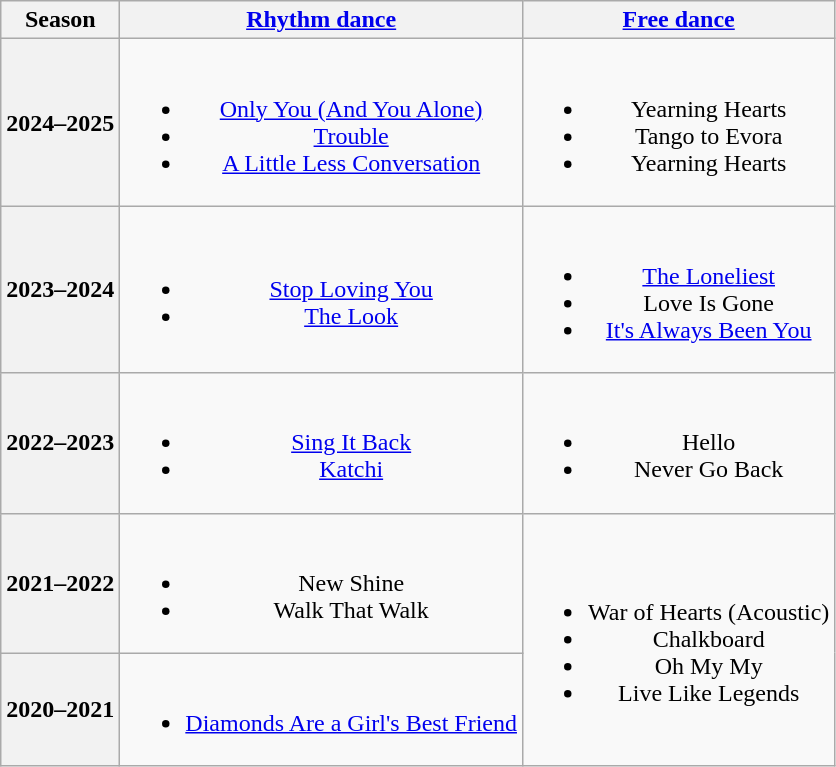<table class=wikitable style=text-align:center>
<tr>
<th>Season</th>
<th><a href='#'>Rhythm dance</a></th>
<th><a href='#'>Free dance</a></th>
</tr>
<tr>
<th>2024–2025 <br> </th>
<td><br><ul><li><a href='#'>Only You (And You Alone)</a> <br> </li><li><a href='#'>Trouble</a></li><li><a href='#'>A Little Less Conversation</a> <br> </li></ul></td>
<td><br><ul><li>Yearning Hearts <br> </li><li>Tango to Evora <br> </li><li>Yearning Hearts <br> </li></ul></td>
</tr>
<tr>
<th>2023–2024 <br> </th>
<td><br><ul><li><a href='#'>Stop Loving You</a> <br> </li><li><a href='#'>The Look</a> <br> </li></ul></td>
<td><br><ul><li><a href='#'>The Loneliest</a> <br> </li><li>Love Is Gone <br> </li><li><a href='#'>It's Always Been You</a> <br> </li></ul></td>
</tr>
<tr>
<th>2022–2023 <br> </th>
<td><br><ul><li> <a href='#'>Sing It Back</a> <br> </li><li> <a href='#'>Katchi</a> <br> </li></ul></td>
<td><br><ul><li>Hello</li><li>Never Go Back <br> </li></ul></td>
</tr>
<tr>
<th>2021–2022 <br> </th>
<td><br><ul><li> New Shine <br> </li><li> Walk That Walk <br> </li></ul></td>
<td rowspan=2><br><ul><li>War of Hearts (Acoustic) <br> </li><li>Chalkboard <br> </li><li>Oh My My</li><li>Live Like Legends <br> </li></ul></td>
</tr>
<tr>
<th>2020–2021 <br> </th>
<td><br><ul><li><a href='#'>Diamonds Are a Girl's Best Friend</a> <br> </li></ul></td>
</tr>
</table>
